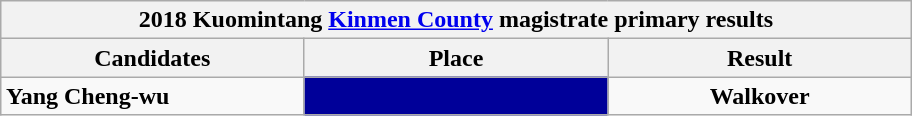<table style="margin-left: auto; margin-right: auto; border: none;" class="wikitable collapsible">
<tr>
<th colspan="3" width="600">2018 Kuomintang <a href='#'>Kinmen County</a> magistrate primary results</th>
</tr>
<tr>
<th width=80>Candidates</th>
<th width=80>Place</th>
<th width=80>Result</th>
</tr>
<tr>
<td><strong>Yang Cheng-wu</strong></td>
<td style="background: #000099; text-align:center"><strong></strong></td>
<td style="text-align:center"><strong>Walkover</strong></td>
</tr>
</table>
